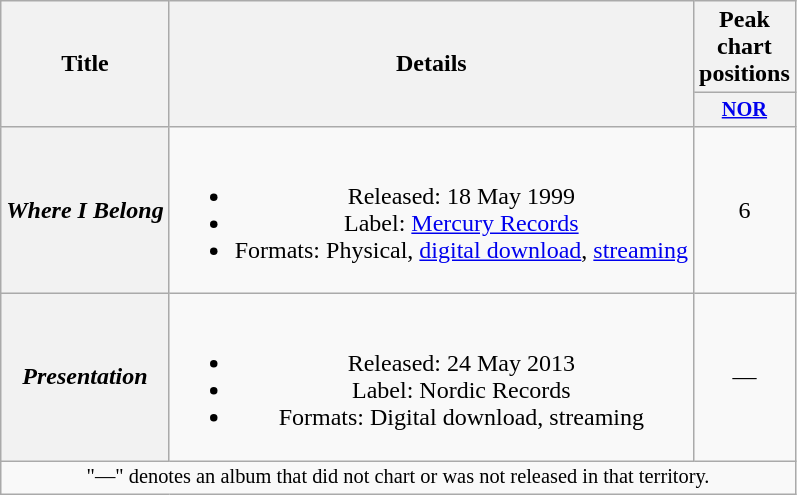<table class="wikitable plainrowheaders" style="text-align: center;">
<tr>
<th scope="col" rowspan="2">Title</th>
<th scope="col" rowspan="2">Details</th>
<th colspan="1" scope="col">Peak chart positions</th>
</tr>
<tr>
<th scope="col" style="width:3em;font-size:85%;"><a href='#'>NOR</a><br></th>
</tr>
<tr>
<th scope="row"><em>Where I Belong</em></th>
<td><br><ul><li>Released: 18 May 1999</li><li>Label: <a href='#'>Mercury Records</a></li><li>Formats: Physical, <a href='#'>digital download</a>, <a href='#'>streaming</a></li></ul></td>
<td>6</td>
</tr>
<tr>
<th scope="row"><em>Presentation</em></th>
<td><br><ul><li>Released: 24 May 2013</li><li>Label: Nordic Records</li><li>Formats: Digital download, streaming</li></ul></td>
<td>—</td>
</tr>
<tr>
<td colspan="4" style="font-size:85%">"—" denotes an album that did not chart or was not released in that territory.</td>
</tr>
</table>
